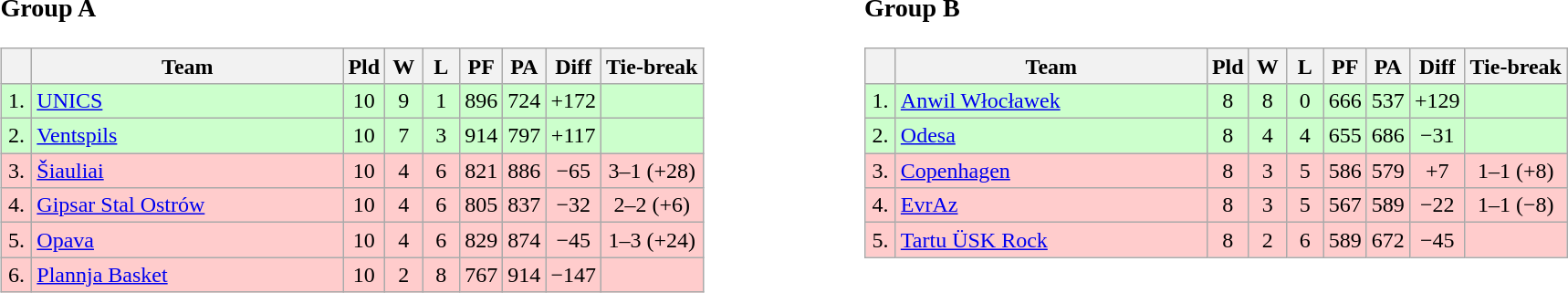<table>
<tr>
<td style="vertical-align:top; width:33%;"><br><h3>Group A</h3><table class="wikitable" style="text-align:center">
<tr>
<th width=15></th>
<th width=220>Team</th>
<th width=20>Pld</th>
<th width=20>W</th>
<th width=20>L</th>
<th width=20>PF</th>
<th width=20>PA</th>
<th width=30>Diff</th>
<th>Tie-break</th>
</tr>
<tr style="background: #ccffcc;">
<td>1.</td>
<td align=left> <a href='#'>UNICS</a></td>
<td>10</td>
<td>9</td>
<td>1</td>
<td>896</td>
<td>724</td>
<td>+172</td>
<td></td>
</tr>
<tr style="background:#ccffcc;">
<td>2.</td>
<td align=left> <a href='#'>Ventspils</a></td>
<td>10</td>
<td>7</td>
<td>3</td>
<td>914</td>
<td>797</td>
<td>+117</td>
<td></td>
</tr>
<tr style="background:#ffcccc;">
<td>3.</td>
<td align=left> <a href='#'>Šiauliai</a></td>
<td>10</td>
<td>4</td>
<td>6</td>
<td>821</td>
<td>886</td>
<td>−65</td>
<td>3–1 (+28)</td>
</tr>
<tr style="background:#ffcccc;">
<td>4.</td>
<td align=left> <a href='#'>Gipsar Stal Ostrów</a></td>
<td>10</td>
<td>4</td>
<td>6</td>
<td>805</td>
<td>837</td>
<td>−32</td>
<td>2–2 (+6)</td>
</tr>
<tr style="background:#ffcccc;">
<td>5.</td>
<td align=left> <a href='#'>Opava</a></td>
<td>10</td>
<td>4</td>
<td>6</td>
<td>829</td>
<td>874</td>
<td>−45</td>
<td>1–3 (+24)</td>
</tr>
<tr style="background:#ffcccc;">
<td>6.</td>
<td align=left> <a href='#'>Plannja Basket</a></td>
<td>10</td>
<td>2</td>
<td>8</td>
<td>767</td>
<td>914</td>
<td>−147</td>
<td></td>
</tr>
</table>
</td>
<td style="vertical-align:top; width:33%;"><br><h3>Group B</h3><table class="wikitable" style="text-align:center">
<tr>
<th width=15></th>
<th width=220>Team</th>
<th width=20>Pld</th>
<th width=20>W</th>
<th width=20>L</th>
<th width=20>PF</th>
<th width=20>PA</th>
<th width=30>Diff</th>
<th>Tie-break</th>
</tr>
<tr style="background: #ccffcc;">
<td>1.</td>
<td align=left> <a href='#'>Anwil Włocławek</a></td>
<td>8</td>
<td>8</td>
<td>0</td>
<td>666</td>
<td>537</td>
<td>+129</td>
<td></td>
</tr>
<tr style="background:#ccffcc;">
<td>2.</td>
<td align=left> <a href='#'>Odesa</a></td>
<td>8</td>
<td>4</td>
<td>4</td>
<td>655</td>
<td>686</td>
<td>−31</td>
<td></td>
</tr>
<tr style="background:#ffcccc;">
<td>3.</td>
<td align=left> <a href='#'>Copenhagen</a></td>
<td>8</td>
<td>3</td>
<td>5</td>
<td>586</td>
<td>579</td>
<td>+7</td>
<td>1–1 (+8)</td>
</tr>
<tr style="background:#ffcccc;">
<td>4.</td>
<td align=left> <a href='#'>EvrAz</a></td>
<td>8</td>
<td>3</td>
<td>5</td>
<td>567</td>
<td>589</td>
<td>−22</td>
<td>1–1 (−8)</td>
</tr>
<tr style="background:#ffcccc;">
<td>5.</td>
<td align=left> <a href='#'>Tartu ÜSK Rock</a></td>
<td>8</td>
<td>2</td>
<td>6</td>
<td>589</td>
<td>672</td>
<td>−45</td>
<td></td>
</tr>
</table>
</td>
</tr>
</table>
